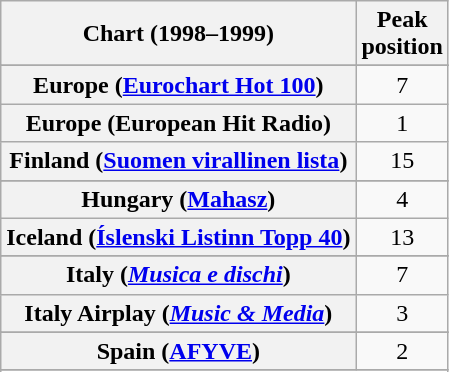<table class="wikitable sortable plainrowheaders" style="text-align:center">
<tr>
<th>Chart (1998–1999)</th>
<th>Peak<br>position</th>
</tr>
<tr>
</tr>
<tr>
</tr>
<tr>
</tr>
<tr>
</tr>
<tr>
</tr>
<tr>
</tr>
<tr>
<th scope="row">Europe (<a href='#'>Eurochart Hot 100</a>)</th>
<td>7</td>
</tr>
<tr>
<th scope="row">Europe (European Hit Radio)</th>
<td>1</td>
</tr>
<tr>
<th scope="row">Finland (<a href='#'>Suomen virallinen lista</a>)</th>
<td>15</td>
</tr>
<tr>
</tr>
<tr>
</tr>
<tr>
<th scope="row">Hungary (<a href='#'>Mahasz</a>)</th>
<td>4</td>
</tr>
<tr>
<th scope="row">Iceland (<a href='#'>Íslenski Listinn Topp 40</a>)</th>
<td>13</td>
</tr>
<tr>
</tr>
<tr>
<th scope="row">Italy (<em><a href='#'>Musica e dischi</a></em>)</th>
<td>7</td>
</tr>
<tr>
<th scope="row">Italy Airplay (<em><a href='#'>Music & Media</a></em>)</th>
<td>3</td>
</tr>
<tr>
</tr>
<tr>
</tr>
<tr>
</tr>
<tr>
</tr>
<tr>
</tr>
<tr>
<th scope="row">Spain (<a href='#'>AFYVE</a>)</th>
<td>2</td>
</tr>
<tr>
</tr>
<tr>
</tr>
<tr>
</tr>
<tr>
</tr>
<tr>
</tr>
<tr>
</tr>
</table>
